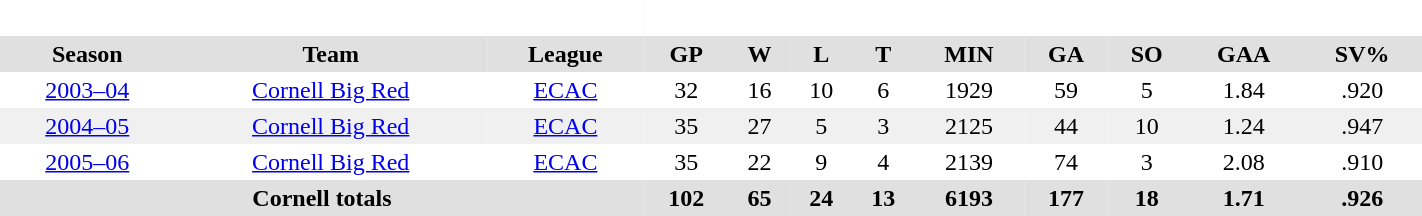<table BORDER="0" CELLPADDING="3" CELLSPACING="0" width="75%">
<tr bgcolor="#e0e0e0">
<th colspan="3" bgcolor="#ffffff"> </th>
<th bgcolor="#ffffff"> </th>
</tr>
<tr bgcolor="#e0e0e0">
<th>Season</th>
<th>Team</th>
<th>League</th>
<th>GP</th>
<th>W</th>
<th>L</th>
<th>T</th>
<th>MIN</th>
<th>GA</th>
<th>SO</th>
<th>GAA</th>
<th>SV%</th>
</tr>
<tr ALIGN="center">
<td><a href='#'>2003–04</a></td>
<td><a href='#'>Cornell Big Red</a></td>
<td><a href='#'>ECAC</a></td>
<td>32</td>
<td>16</td>
<td>10</td>
<td>6</td>
<td>1929</td>
<td>59</td>
<td>5</td>
<td>1.84</td>
<td>.920</td>
</tr>
<tr ALIGN="center" bgcolor="#f0f0f0">
<td><a href='#'>2004–05</a></td>
<td><a href='#'>Cornell Big Red</a></td>
<td><a href='#'>ECAC</a></td>
<td>35</td>
<td>27</td>
<td>5</td>
<td>3</td>
<td>2125</td>
<td>44</td>
<td>10</td>
<td>1.24</td>
<td>.947</td>
</tr>
<tr ALIGN="center">
<td><a href='#'>2005–06</a></td>
<td><a href='#'>Cornell Big Red</a></td>
<td><a href='#'>ECAC</a></td>
<td>35</td>
<td>22</td>
<td>9</td>
<td>4</td>
<td>2139</td>
<td>74</td>
<td>3</td>
<td>2.08</td>
<td>.910</td>
</tr>
<tr ALIGN="center" bgcolor="#e0e0e0">
<th colspan="3" align="center">Cornell totals</th>
<th>102</th>
<th>65</th>
<th>24</th>
<th>13</th>
<th>6193</th>
<th>177</th>
<th>18</th>
<th>1.71</th>
<th>.926</th>
</tr>
</table>
